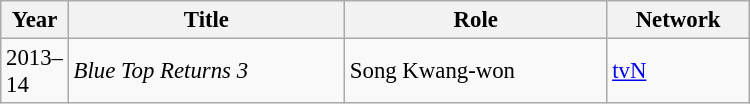<table class="wikitable" style="font-size: 95%; width:500px">
<tr>
<th width=10>Year</th>
<th>Title</th>
<th>Role</th>
<th>Network</th>
</tr>
<tr>
<td>2013–14</td>
<td><em>Blue Top Returns 3</em></td>
<td>Song Kwang-won</td>
<td><a href='#'>tvN</a></td>
</tr>
</table>
